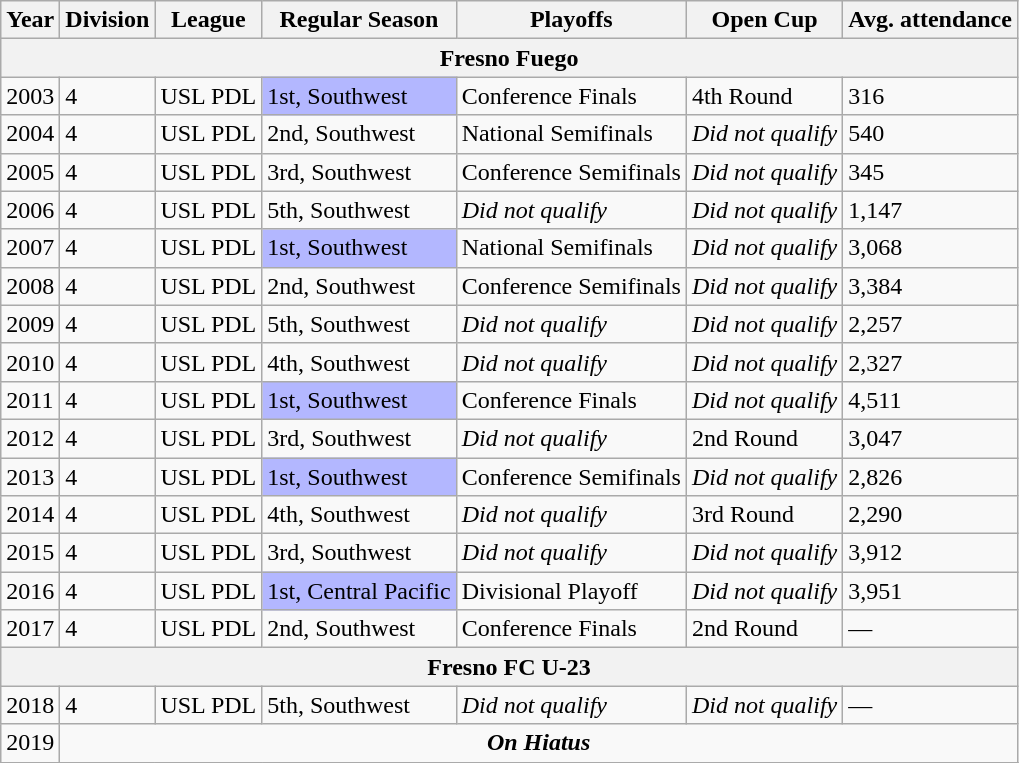<table class="wikitable">
<tr>
<th>Year</th>
<th>Division</th>
<th>League</th>
<th>Regular Season</th>
<th>Playoffs</th>
<th>Open Cup</th>
<th>Avg. attendance</th>
</tr>
<tr>
<th colspan=7>Fresno Fuego</th>
</tr>
<tr>
<td>2003</td>
<td>4</td>
<td>USL PDL</td>
<td bgcolor="B3B7FF">1st, Southwest</td>
<td>Conference Finals</td>
<td>4th Round</td>
<td>316</td>
</tr>
<tr>
<td>2004</td>
<td>4</td>
<td>USL PDL</td>
<td>2nd, Southwest</td>
<td>National Semifinals</td>
<td><em>Did not qualify</em></td>
<td>540</td>
</tr>
<tr>
<td>2005</td>
<td>4</td>
<td>USL PDL</td>
<td>3rd, Southwest</td>
<td>Conference Semifinals</td>
<td><em>Did not qualify</em></td>
<td>345</td>
</tr>
<tr>
<td>2006</td>
<td>4</td>
<td>USL PDL</td>
<td>5th, Southwest</td>
<td><em>Did not qualify</em></td>
<td><em>Did not qualify</em></td>
<td>1,147</td>
</tr>
<tr>
<td>2007</td>
<td>4</td>
<td>USL PDL</td>
<td bgcolor="B3B7FF">1st, Southwest</td>
<td>National Semifinals</td>
<td><em>Did not qualify</em></td>
<td>3,068</td>
</tr>
<tr>
<td>2008</td>
<td>4</td>
<td>USL PDL</td>
<td>2nd, Southwest</td>
<td>Conference Semifinals</td>
<td><em>Did not qualify</em></td>
<td>3,384</td>
</tr>
<tr>
<td>2009</td>
<td>4</td>
<td>USL PDL</td>
<td>5th, Southwest</td>
<td><em>Did not qualify</em></td>
<td><em>Did not qualify</em></td>
<td>2,257</td>
</tr>
<tr>
<td>2010</td>
<td>4</td>
<td>USL PDL</td>
<td>4th, Southwest</td>
<td><em>Did not qualify</em></td>
<td><em>Did not qualify</em></td>
<td>2,327</td>
</tr>
<tr>
<td>2011</td>
<td>4</td>
<td>USL PDL</td>
<td bgcolor="B3B7FF">1st, Southwest</td>
<td>Conference Finals</td>
<td><em>Did not qualify</em></td>
<td>4,511</td>
</tr>
<tr>
<td>2012</td>
<td>4</td>
<td>USL PDL</td>
<td>3rd, Southwest</td>
<td><em>Did not qualify</em></td>
<td>2nd Round</td>
<td>3,047</td>
</tr>
<tr>
<td>2013</td>
<td>4</td>
<td>USL PDL</td>
<td bgcolor="B3B7FF">1st, Southwest</td>
<td>Conference Semifinals</td>
<td><em>Did not qualify</em></td>
<td>2,826</td>
</tr>
<tr>
<td>2014</td>
<td>4</td>
<td>USL PDL</td>
<td>4th, Southwest</td>
<td><em>Did not qualify</em></td>
<td>3rd Round</td>
<td>2,290</td>
</tr>
<tr>
<td>2015</td>
<td>4</td>
<td>USL PDL</td>
<td>3rd, Southwest</td>
<td><em>Did not qualify</em></td>
<td><em>Did not qualify</em></td>
<td>3,912</td>
</tr>
<tr>
<td>2016</td>
<td>4</td>
<td>USL PDL</td>
<td bgcolor="B3B7FF">1st, Central Pacific</td>
<td>Divisional Playoff</td>
<td><em>Did not qualify</em></td>
<td>3,951</td>
</tr>
<tr>
<td>2017</td>
<td>4</td>
<td>USL PDL</td>
<td>2nd, Southwest</td>
<td>Conference Finals</td>
<td>2nd Round</td>
<td>—</td>
</tr>
<tr>
<th colspan=7>Fresno FC U-23</th>
</tr>
<tr>
<td>2018</td>
<td>4</td>
<td>USL PDL</td>
<td>5th, Southwest</td>
<td><em>Did not qualify</em></td>
<td><em>Did not qualify</em></td>
<td>—</td>
</tr>
<tr>
<td>2019</td>
<td rowspan=1 colspan=6 align=center><strong><em>On Hiatus</em></strong></td>
</tr>
<tr>
</tr>
</table>
